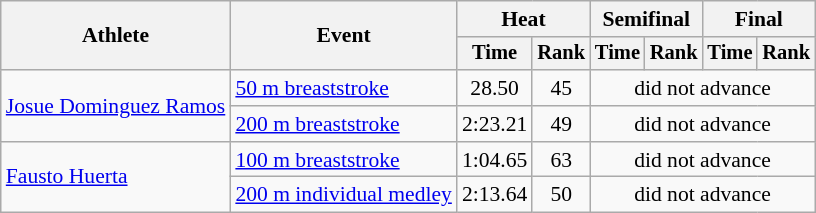<table class="wikitable" style="text-align:center; font-size:90%">
<tr>
<th rowspan="2">Athlete</th>
<th rowspan="2">Event</th>
<th colspan="2">Heat</th>
<th colspan="2">Semifinal</th>
<th colspan="2">Final</th>
</tr>
<tr style="font-size:95%">
<th>Time</th>
<th>Rank</th>
<th>Time</th>
<th>Rank</th>
<th>Time</th>
<th>Rank</th>
</tr>
<tr>
<td align=left rowspan=2><a href='#'>Josue Dominguez Ramos</a></td>
<td align=left><a href='#'>50 m breaststroke</a></td>
<td>28.50</td>
<td>45</td>
<td colspan=4>did not advance</td>
</tr>
<tr>
<td align=left><a href='#'>200 m breaststroke</a></td>
<td>2:23.21</td>
<td>49</td>
<td colspan=4>did not advance</td>
</tr>
<tr>
<td align=left rowspan=2><a href='#'>Fausto Huerta</a></td>
<td align=left><a href='#'>100 m breaststroke</a></td>
<td>1:04.65</td>
<td>63</td>
<td colspan=4>did not advance</td>
</tr>
<tr>
<td align=left><a href='#'>200 m individual medley</a></td>
<td>2:13.64</td>
<td>50</td>
<td colspan=4>did not advance</td>
</tr>
</table>
